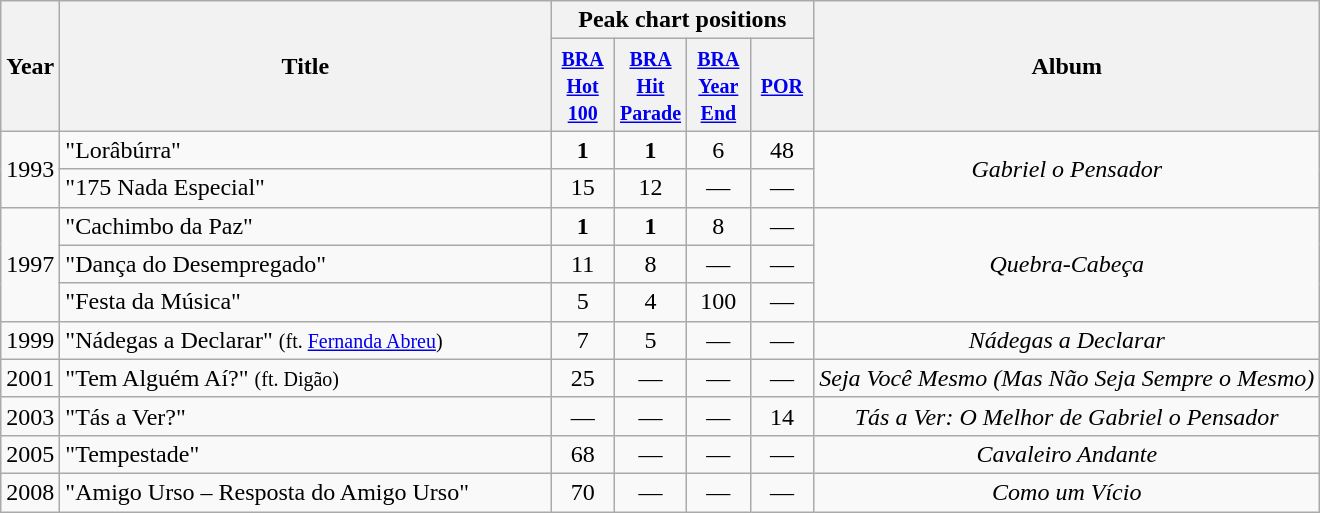<table class="wikitable plainrowheaders" style="text-align:center;">
<tr>
<th scope="col" rowspan="2">Year</th>
<th scope="col" rowspan="2" style="width:20em;">Title</th>
<th scope="col" colspan="4">Peak chart positions</th>
<th scope="col" rowspan="2">Album</th>
</tr>
<tr>
<th align="center" width="35"><small><a href='#'>BRA Hot 100</a></small></th>
<th align="center" width="35"><small><a href='#'>BRA Hit Parade</a></small></th>
<th align="center" width="35"><small><a href='#'>BRA Year End</a></small></th>
<th align="center" width="35"><small><a href='#'>POR</a></small></th>
</tr>
<tr>
<td align="left" rowspan="2">1993</td>
<td align="left">"Lorâbúrra"</td>
<td align="center"><strong>1</strong></td>
<td align="center"><strong>1</strong></td>
<td align="center">6</td>
<td align="center">48</td>
<td align="center" rowspan="2"><em>Gabriel o Pensador</em></td>
</tr>
<tr>
<td align="left">"175 Nada Especial"</td>
<td align="center">15</td>
<td align="center">12</td>
<td align="center">—</td>
<td align="center">—</td>
</tr>
<tr>
<td align="left" rowspan="3">1997</td>
<td align="left">"Cachimbo da Paz"</td>
<td align="center"><strong>1</strong></td>
<td align="center"><strong>1</strong></td>
<td align="center">8</td>
<td align="center">—</td>
<td align="center" rowspan="3"><em>Quebra-Cabeça</em></td>
</tr>
<tr>
<td align="left">"Dança do Desempregado"</td>
<td align="center">11</td>
<td align="center">8</td>
<td align="center">—</td>
<td align="center">—</td>
</tr>
<tr>
<td align="left">"Festa da Música"</td>
<td align="center">5</td>
<td align="center">4</td>
<td align="center">100</td>
<td align="center">—</td>
</tr>
<tr>
<td align="left">1999</td>
<td align="left">"Nádegas a Declarar" <small>(ft. <a href='#'>Fernanda Abreu</a>)</small></td>
<td align="center">7</td>
<td align="center">5</td>
<td align="center">—</td>
<td align="center">—</td>
<td align="center"><em>Nádegas a Declarar</em></td>
</tr>
<tr>
<td align="left">2001</td>
<td align="left">"Tem Alguém Aí?" <small>(ft. Digão)</small></td>
<td align="center">25</td>
<td align="center">—</td>
<td align="center">—</td>
<td align="center">—</td>
<td align="center"><em>Seja Você Mesmo (Mas Não Seja Sempre o Mesmo)</em></td>
</tr>
<tr>
<td>2003</td>
<td align="left">"Tás a Ver?"</td>
<td align="center">—</td>
<td align="center">—</td>
<td align="center">—</td>
<td align="center">14</td>
<td align="center"><em>Tás a Ver: O Melhor de Gabriel o Pensador</em></td>
</tr>
<tr>
<td>2005</td>
<td align="left">"Tempestade"</td>
<td align="center">68</td>
<td align="center">—</td>
<td align="center">—</td>
<td align="center">—</td>
<td align="center"><em>Cavaleiro Andante</em></td>
</tr>
<tr>
<td align="left" rowspan="2">2008</td>
<td align="left">"Amigo Urso – Resposta do Amigo Urso"</td>
<td align="center">70</td>
<td align="center">—</td>
<td align="center">—</td>
<td align="center">—</td>
<td align="center"><em>Como um Vício</em></td>
</tr>
</table>
